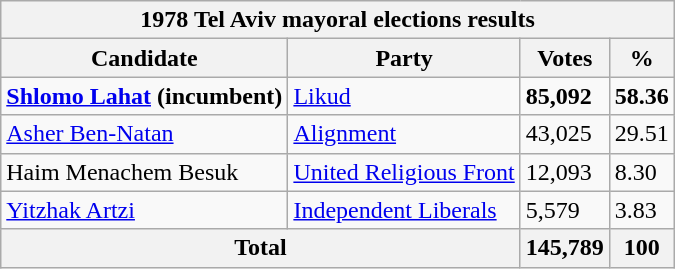<table class="wikitable sortable">
<tr>
<th colspan=4><strong>1978 Tel Aviv mayoral elections results</strong></th>
</tr>
<tr>
<th>Candidate</th>
<th>Party</th>
<th>Votes</th>
<th>%</th>
</tr>
<tr>
<td><strong><a href='#'>Shlomo Lahat</a> (incumbent)</strong></td>
<td><a href='#'>Likud</a></td>
<td><strong>85,092</strong></td>
<td><strong>58.36</strong></td>
</tr>
<tr>
<td><a href='#'>Asher Ben-Natan</a></td>
<td><a href='#'>Alignment</a></td>
<td>43,025</td>
<td>29.51</td>
</tr>
<tr>
<td>Haim Menachem Besuk</td>
<td><a href='#'>United Religious Front</a></td>
<td>12,093</td>
<td>8.30</td>
</tr>
<tr>
<td><a href='#'>Yitzhak Artzi</a></td>
<td><a href='#'>Independent Liberals</a></td>
<td>5,579</td>
<td>3.83</td>
</tr>
<tr>
<th colspan=2>Total</th>
<th>145,789</th>
<th>100</th>
</tr>
</table>
